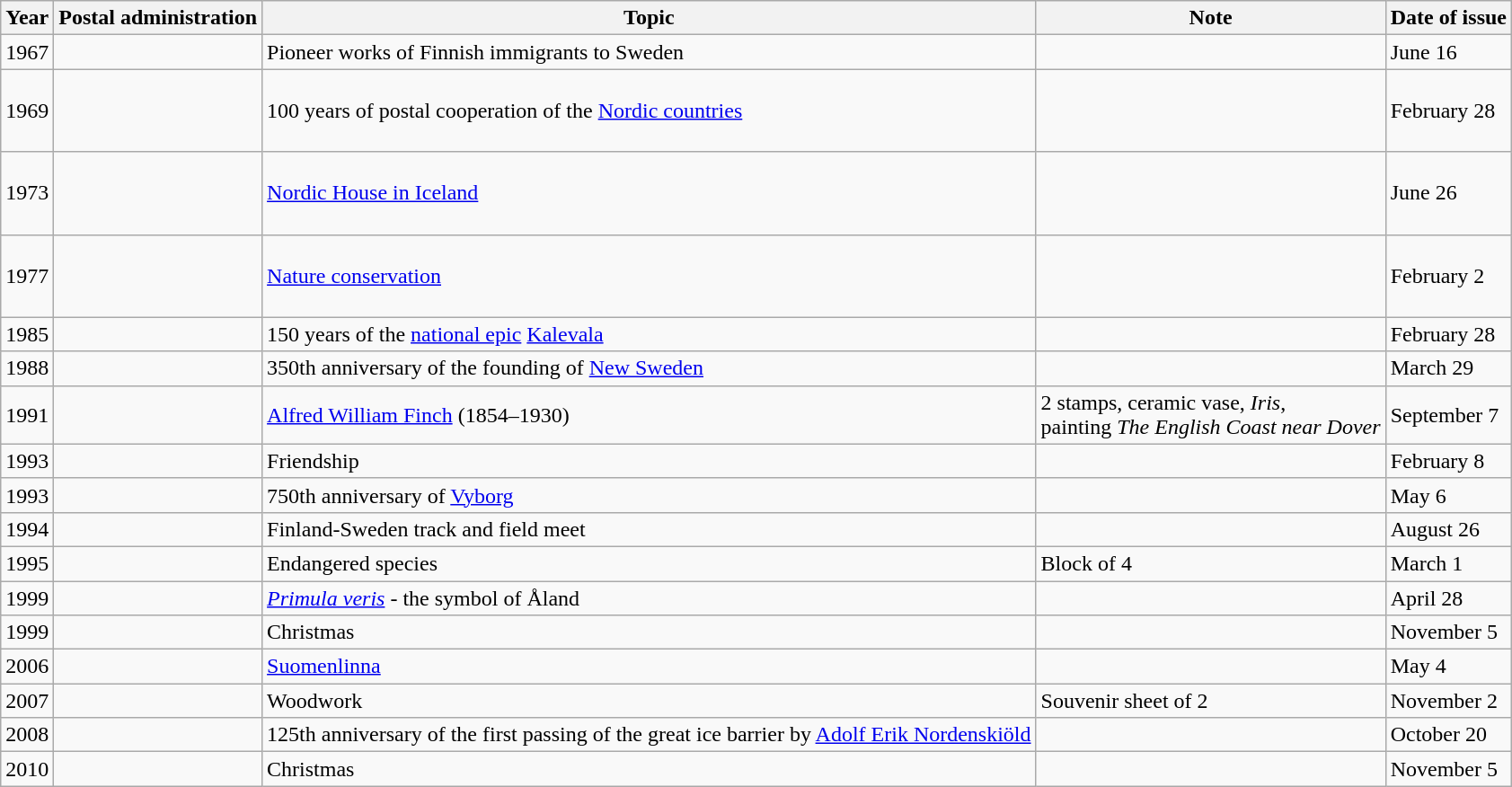<table class="wikitable">
<tr>
<th>Year</th>
<th>Postal administration</th>
<th>Topic</th>
<th>Note</th>
<th>Date of issue</th>
</tr>
<tr>
<td>1967</td>
<td></td>
<td>Pioneer works of Finnish immigrants to Sweden</td>
<td></td>
<td>June 16</td>
</tr>
<tr>
<td>1969</td>
<td><br><br><br></td>
<td>100 years of postal cooperation of the <a href='#'>Nordic countries</a></td>
<td></td>
<td>February 28</td>
</tr>
<tr>
<td>1973</td>
<td><br><br><br></td>
<td><a href='#'>Nordic House in Iceland</a></td>
<td></td>
<td>June 26</td>
</tr>
<tr>
<td>1977</td>
<td><br><br><br></td>
<td><a href='#'>Nature conservation</a></td>
<td></td>
<td>February 2</td>
</tr>
<tr>
<td>1985</td>
<td></td>
<td>150 years of the <a href='#'>national epic</a> <a href='#'>Kalevala</a></td>
<td></td>
<td>February 28</td>
</tr>
<tr>
<td>1988</td>
<td><br></td>
<td>350th anniversary of the founding of <a href='#'>New Sweden</a></td>
<td></td>
<td>March 29</td>
</tr>
<tr>
<td>1991</td>
<td></td>
<td><a href='#'>Alfred William Finch</a> (1854–1930)</td>
<td>2 stamps, ceramic vase, <em>Iris</em>, <br> painting <em>The English Coast near Dover</em></td>
<td>September 7</td>
</tr>
<tr>
<td>1993</td>
<td></td>
<td>Friendship</td>
<td></td>
<td>February 8</td>
</tr>
<tr>
<td>1993</td>
<td></td>
<td>750th anniversary of <a href='#'>Vyborg</a></td>
<td></td>
<td>May 6</td>
</tr>
<tr>
<td>1994</td>
<td></td>
<td>Finland-Sweden track and field meet</td>
<td></td>
<td>August 26</td>
</tr>
<tr>
<td>1995</td>
<td></td>
<td>Endangered species</td>
<td>Block of 4</td>
<td>March 1</td>
</tr>
<tr>
<td>1999</td>
<td></td>
<td><em><a href='#'>Primula veris</a></em> - the symbol of Åland</td>
<td></td>
<td>April 28</td>
</tr>
<tr>
<td>1999</td>
<td></td>
<td>Christmas</td>
<td></td>
<td>November 5</td>
</tr>
<tr>
<td>2006</td>
<td></td>
<td><a href='#'>Suomenlinna</a></td>
<td></td>
<td>May 4</td>
</tr>
<tr>
<td>2007</td>
<td></td>
<td>Woodwork</td>
<td>Souvenir sheet of 2</td>
<td>November 2</td>
</tr>
<tr>
<td>2008</td>
<td></td>
<td>125th anniversary of the first passing of the great ice barrier by <a href='#'>Adolf Erik Nordenskiöld</a></td>
<td></td>
<td>October 20</td>
</tr>
<tr>
<td>2010</td>
<td></td>
<td>Christmas</td>
<td></td>
<td>November 5</td>
</tr>
</table>
